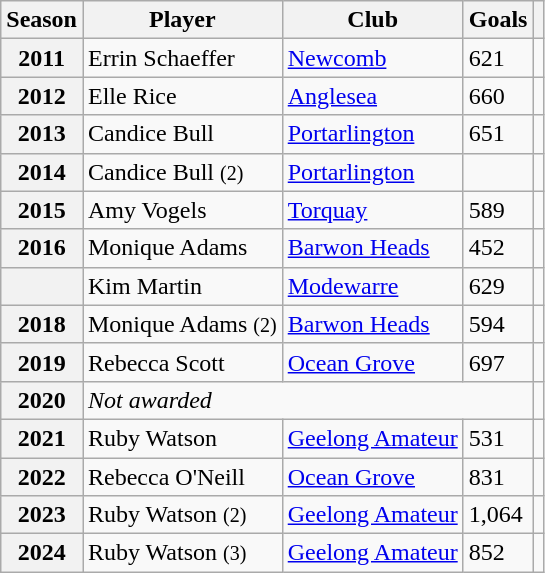<table class="wikitable sortable">
<tr>
<th>Season</th>
<th>Player</th>
<th>Club</th>
<th>Goals</th>
<th></th>
</tr>
<tr>
<th>2011</th>
<td>Errin Schaeffer</td>
<td><a href='#'>Newcomb</a></td>
<td>621</td>
<td></td>
</tr>
<tr>
<th>2012</th>
<td>Elle Rice</td>
<td><a href='#'>Anglesea</a></td>
<td>660</td>
<td></td>
</tr>
<tr>
<th>2013</th>
<td>Candice Bull</td>
<td><a href='#'>Portarlington</a></td>
<td>651</td>
<td></td>
</tr>
<tr>
<th>2014</th>
<td>Candice Bull <small>(2)</small></td>
<td><a href='#'>Portarlington</a></td>
<td></td>
<td></td>
</tr>
<tr>
<th>2015</th>
<td>Amy Vogels</td>
<td><a href='#'>Torquay</a></td>
<td>589</td>
<td></td>
</tr>
<tr>
<th>2016</th>
<td>Monique Adams</td>
<td><a href='#'>Barwon Heads</a></td>
<td>452</td>
<td></td>
</tr>
<tr>
<th></th>
<td>Kim Martin</td>
<td><a href='#'>Modewarre</a></td>
<td>629</td>
<td></td>
</tr>
<tr>
<th>2018</th>
<td>Monique Adams <small>(2)</small></td>
<td><a href='#'>Barwon Heads</a></td>
<td>594</td>
<td></td>
</tr>
<tr>
<th>2019</th>
<td>Rebecca Scott</td>
<td><a href='#'>Ocean Grove</a></td>
<td>697</td>
<td></td>
</tr>
<tr>
<th>2020</th>
<td colspan="3"><em>Not awarded</em></td>
<td></td>
</tr>
<tr>
<th>2021</th>
<td>Ruby Watson</td>
<td><a href='#'>Geelong Amateur</a></td>
<td>531</td>
<td></td>
</tr>
<tr>
<th>2022</th>
<td>Rebecca O'Neill </td>
<td><a href='#'>Ocean Grove</a></td>
<td>831</td>
<td></td>
</tr>
<tr>
<th>2023</th>
<td>Ruby Watson <small>(2)</small></td>
<td><a href='#'>Geelong Amateur</a></td>
<td>1,064</td>
<td></td>
</tr>
<tr>
<th>2024</th>
<td>Ruby Watson <small>(3)</small></td>
<td><a href='#'>Geelong Amateur</a></td>
<td>852</td>
<td></td>
</tr>
</table>
